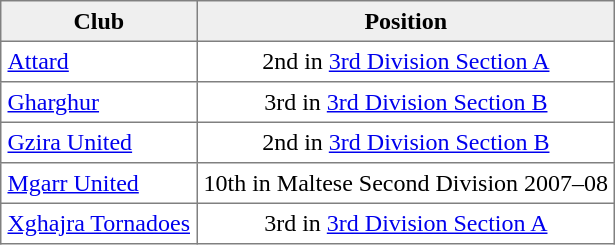<table border="1" cellpadding="4" cellspacing="0" style="text-align:center; border-collapse:collapse;">
<tr style="background:#efefef;">
<th>Club<br></th>
<th>Position</th>
</tr>
<tr>
<td style="text-align:left;"><a href='#'>Attard</a></td>
<td>2nd in <a href='#'>3rd Division Section A</a></td>
</tr>
<tr>
<td style="text-align:left;"><a href='#'>Gharghur</a></td>
<td>3rd in <a href='#'>3rd Division Section B</a></td>
</tr>
<tr>
<td style="text-align:left;"><a href='#'>Gzira United</a></td>
<td>2nd in <a href='#'>3rd Division Section B</a></td>
</tr>
<tr>
<td style="text-align:left;"><a href='#'>Mgarr United</a></td>
<td>10th in Maltese Second Division 2007–08</td>
</tr>
<tr>
<td style="text-align:left;"><a href='#'>Xghajra Tornadoes</a></td>
<td>3rd in <a href='#'>3rd Division Section A</a></td>
</tr>
</table>
